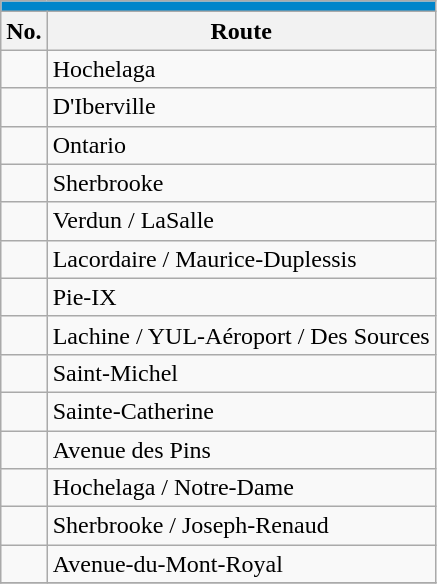<table align=center class="wikitable">
<tr>
<th style="background: #0085CA; font-size:100%; color:#FFFFFF;"colspan="4"><a href='#'></a></th>
</tr>
<tr>
<th>No.</th>
<th>Route</th>
</tr>
<tr>
<td></td>
<td>Hochelaga</td>
</tr>
<tr>
<td></td>
<td>D'Iberville</td>
</tr>
<tr>
<td></td>
<td>Ontario</td>
</tr>
<tr>
<td></td>
<td>Sherbrooke</td>
</tr>
<tr>
<td {{Avoid wrap> </td>
<td>Verdun / LaSalle</td>
</tr>
<tr>
<td {{Avoid wrap> </td>
<td>Lacordaire / Maurice-Duplessis</td>
</tr>
<tr>
<td {{Avoid wrap> </td>
<td>Pie-IX</td>
</tr>
<tr>
<td {{Avoid wrap> </td>
<td>Lachine / YUL-Aéroport / Des Sources</td>
</tr>
<tr>
<td {{Avoid wrap> </td>
<td>Saint-Michel</td>
</tr>
<tr>
<td {{Avoid wrap> </td>
<td>Sainte-Catherine</td>
</tr>
<tr>
<td {{Avoid wrap> </td>
<td>Avenue des Pins</td>
</tr>
<tr>
<td {{Avoid wrap> </td>
<td>Hochelaga / Notre-Dame</td>
</tr>
<tr>
<td {{Avoid wrap> </td>
<td>Sherbrooke / Joseph-Renaud</td>
</tr>
<tr>
<td {{Avoid wrap> </td>
<td>Avenue-du-Mont-Royal</td>
</tr>
<tr>
</tr>
</table>
